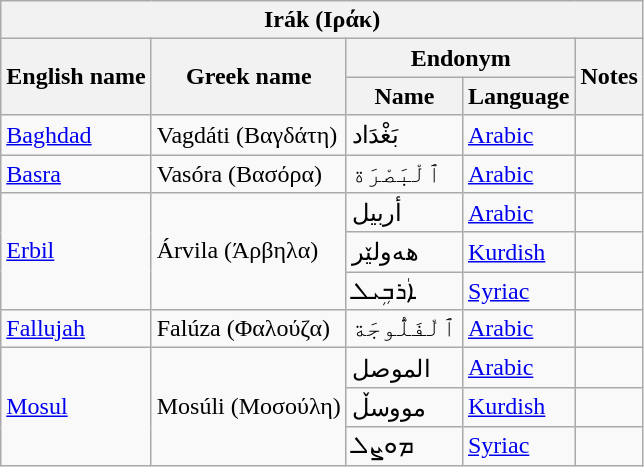<table class="wikitable sortable">
<tr>
<th colspan="5"> Irák (<strong>Ιράκ</strong>)</th>
</tr>
<tr>
<th rowspan="2">English name</th>
<th rowspan="2">Greek name</th>
<th colspan="2">Endonym</th>
<th rowspan="2">Notes</th>
</tr>
<tr>
<th>Name</th>
<th>Language</th>
</tr>
<tr>
<td><a href='#'>Baghdad</a></td>
<td>Vagdáti (Βαγδάτη)</td>
<td>بَغْدَاد</td>
<td><a href='#'>Arabic</a></td>
<td></td>
</tr>
<tr>
<td><a href='#'>Basra</a></td>
<td>Vasóra (Βασόρα)</td>
<td>ٱلْبَصْرَة</td>
<td><a href='#'>Arabic</a></td>
<td></td>
</tr>
<tr>
<td rowspan="3"><a href='#'>Erbil</a></td>
<td rowspan="3">Árvila (Άρβηλα)</td>
<td>أربيل</td>
<td><a href='#'>Arabic</a></td>
<td></td>
</tr>
<tr>
<td>هەولێر</td>
<td><a href='#'>Kurdish</a></td>
<td></td>
</tr>
<tr>
<td>ܐܲܪܒܹܝܠ</td>
<td><a href='#'>Syriac</a></td>
<td></td>
</tr>
<tr>
<td><a href='#'>Fallujah</a></td>
<td>Falúza (Φαλούζα)</td>
<td>ٱلْفَلُّوجَة</td>
<td><a href='#'>Arabic</a></td>
<td></td>
</tr>
<tr>
<td rowspan="3"><a href='#'>Mosul</a></td>
<td rowspan="3">Mosúli (Μοσούλη)</td>
<td>الموصل</td>
<td><a href='#'>Arabic</a></td>
<td></td>
</tr>
<tr>
<td>مووسڵ</td>
<td><a href='#'>Kurdish</a></td>
<td></td>
</tr>
<tr>
<td>ܡܘܨܠ</td>
<td><a href='#'>Syriac</a></td>
<td></td>
</tr>
</table>
